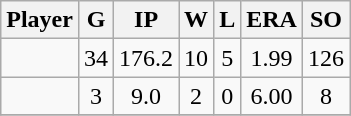<table class="wikitable sortable">
<tr>
<th bgcolor="#DDDDFF">Player</th>
<th bgcolor="#DDDDFF">G</th>
<th bgcolor="#DDDDFF">IP</th>
<th bgcolor="#DDDDFF">W</th>
<th bgcolor="#DDDDFF">L</th>
<th bgcolor="#DDDDFF">ERA</th>
<th bgcolor="#DDDDFF">SO</th>
</tr>
<tr align="center">
<td></td>
<td>34</td>
<td>176.2</td>
<td>10</td>
<td>5</td>
<td>1.99</td>
<td>126</td>
</tr>
<tr align="center">
<td></td>
<td>3</td>
<td>9.0</td>
<td>2</td>
<td>0</td>
<td>6.00</td>
<td>8</td>
</tr>
<tr align="center">
</tr>
</table>
